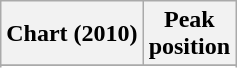<table class="wikitable sortable plainrowheaders">
<tr>
<th>Chart (2010)</th>
<th>Peak<br>position</th>
</tr>
<tr>
</tr>
<tr>
</tr>
</table>
